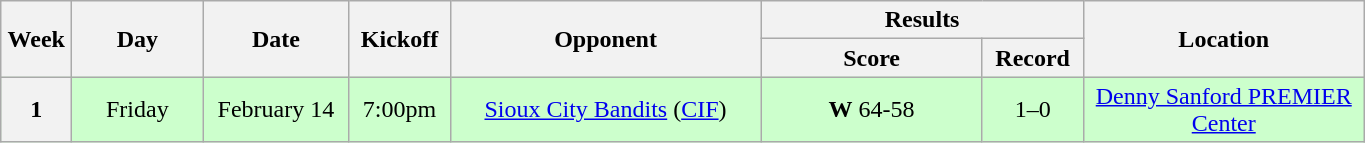<table class="wikitable">
<tr>
<th rowspan="2" width="40">Week</th>
<th rowspan="2" width="80">Day</th>
<th rowspan="2" width="90">Date</th>
<th rowspan="2" width="60">Kickoff</th>
<th rowspan="2" width="200">Opponent</th>
<th colspan="2" width="200">Results</th>
<th rowspan="2" width="180">Location</th>
</tr>
<tr>
<th width="140">Score</th>
<th width="60">Record</th>
</tr>
<tr align="center" bgcolor="#CCFFCC">
<th>1</th>
<td>Friday</td>
<td>February 14</td>
<td>7:00pm</td>
<td><a href='#'>Sioux City Bandits</a> (<a href='#'>CIF</a>)</td>
<td><strong>W</strong> 64-58</td>
<td>1–0</td>
<td><a href='#'>Denny Sanford PREMIER Center</a></td>
</tr>
</table>
